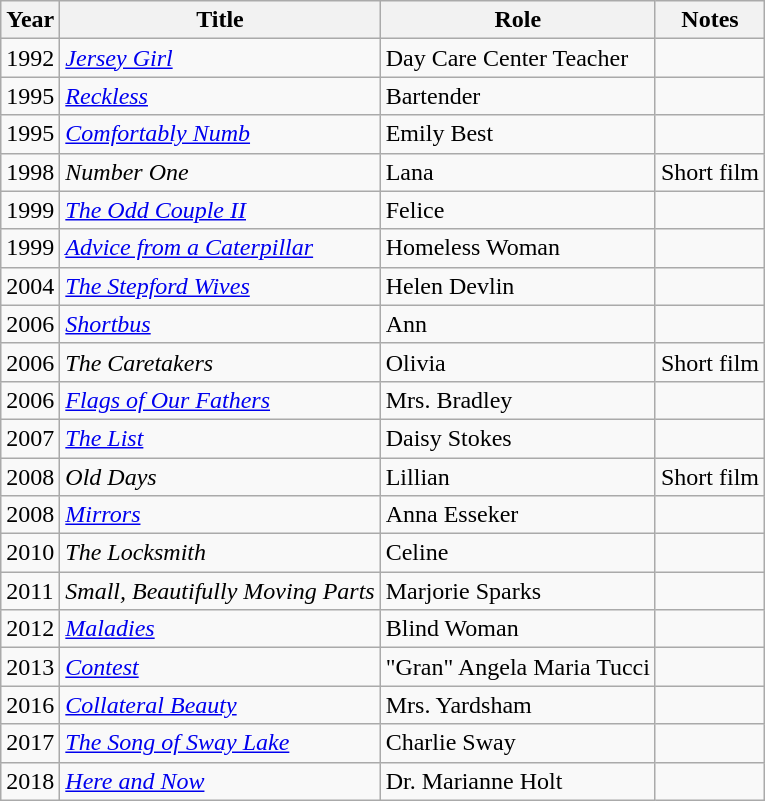<table class="wikitable sortable">
<tr>
<th>Year</th>
<th>Title</th>
<th>Role</th>
<th>Notes</th>
</tr>
<tr>
<td>1992</td>
<td><em><a href='#'>Jersey Girl</a></em></td>
<td>Day Care Center Teacher</td>
<td></td>
</tr>
<tr>
<td>1995</td>
<td><em><a href='#'>Reckless</a></em></td>
<td>Bartender</td>
<td></td>
</tr>
<tr>
<td>1995</td>
<td><em><a href='#'>Comfortably Numb</a></em></td>
<td>Emily Best</td>
<td></td>
</tr>
<tr>
<td>1998</td>
<td><em>Number One</em></td>
<td>Lana</td>
<td>Short film</td>
</tr>
<tr>
<td>1999</td>
<td><em><a href='#'>The Odd Couple II</a></em></td>
<td>Felice</td>
<td></td>
</tr>
<tr>
<td>1999</td>
<td><em><a href='#'>Advice from a Caterpillar</a></em></td>
<td>Homeless Woman</td>
<td></td>
</tr>
<tr>
<td>2004</td>
<td><em><a href='#'>The Stepford Wives</a></em></td>
<td>Helen Devlin</td>
<td></td>
</tr>
<tr>
<td>2006</td>
<td><em><a href='#'>Shortbus</a></em></td>
<td>Ann</td>
<td></td>
</tr>
<tr>
<td>2006</td>
<td><em>The Caretakers</em></td>
<td>Olivia</td>
<td>Short film</td>
</tr>
<tr>
<td>2006</td>
<td><em><a href='#'>Flags of Our Fathers</a></em></td>
<td>Mrs. Bradley</td>
<td></td>
</tr>
<tr>
<td>2007</td>
<td><em><a href='#'>The List</a></em></td>
<td>Daisy Stokes</td>
<td></td>
</tr>
<tr>
<td>2008</td>
<td><em>Old Days</em></td>
<td>Lillian</td>
<td>Short film</td>
</tr>
<tr>
<td>2008</td>
<td><em><a href='#'>Mirrors</a></em></td>
<td>Anna Esseker</td>
<td></td>
</tr>
<tr>
<td>2010</td>
<td><em>The Locksmith</em></td>
<td>Celine</td>
<td></td>
</tr>
<tr>
<td>2011</td>
<td><em>Small, Beautifully Moving Parts</em></td>
<td>Marjorie Sparks</td>
<td></td>
</tr>
<tr>
<td>2012</td>
<td><em><a href='#'>Maladies</a></em></td>
<td>Blind Woman</td>
<td></td>
</tr>
<tr>
<td>2013</td>
<td><em><a href='#'>Contest</a></em></td>
<td>"Gran" Angela Maria Tucci</td>
<td></td>
</tr>
<tr>
<td>2016</td>
<td><em><a href='#'>Collateral Beauty</a></em></td>
<td>Mrs. Yardsham</td>
<td></td>
</tr>
<tr>
<td>2017</td>
<td><em><a href='#'>The Song of Sway Lake</a></em></td>
<td>Charlie Sway</td>
<td></td>
</tr>
<tr>
<td>2018</td>
<td><em><a href='#'>Here and Now</a></em></td>
<td>Dr. Marianne Holt</td>
<td></td>
</tr>
</table>
